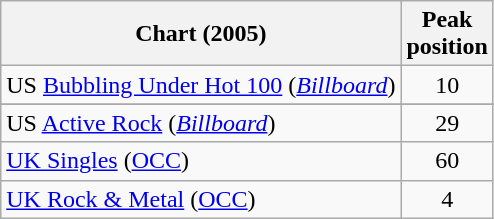<table class="wikitable sortable plainrowheaders">
<tr>
<th>Chart (2005)</th>
<th>Peak<br>position</th>
</tr>
<tr>
<td>US <a href='#'>Bubbling Under Hot 100</a> (<em><a href='#'>Billboard</a></em>)</td>
<td align="center">10</td>
</tr>
<tr>
</tr>
<tr>
</tr>
<tr>
<td>US <a href='#'>Active Rock</a> (<em><a href='#'>Billboard</a></em>)</td>
<td align="center">29</td>
</tr>
<tr>
<td><a href='#'>UK Singles</a> (<a href='#'>OCC</a>)</td>
<td align="center">60</td>
</tr>
<tr>
<td><a href='#'>UK Rock & Metal</a> (<a href='#'>OCC</a>)</td>
<td align="center">4</td>
</tr>
</table>
